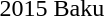<table>
<tr>
<td>2015 Baku<br></td>
<td></td>
<td></td>
<td></td>
</tr>
</table>
